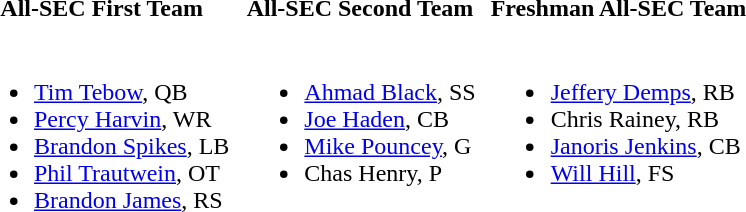<table>
<tr>
<td valign="top"><br><table>
<tr>
<th>All-SEC First Team</th>
</tr>
<tr>
<td><br><ul><li><a href='#'>Tim Tebow</a>, QB</li><li><a href='#'>Percy Harvin</a>, WR</li><li><a href='#'>Brandon Spikes</a>, LB</li><li><a href='#'>Phil Trautwein</a>, OT</li><li><a href='#'>Brandon James</a>, RS</li></ul></td>
</tr>
</table>
</td>
<td valign="top"><br><table>
<tr>
<th>All-SEC Second Team</th>
</tr>
<tr>
<td><br><ul><li><a href='#'>Ahmad Black</a>, SS</li><li><a href='#'>Joe Haden</a>, CB</li><li><a href='#'>Mike Pouncey</a>, G</li><li>Chas Henry, P</li></ul></td>
</tr>
</table>
</td>
<td valign="top"><br><table>
<tr>
<th>Freshman All-SEC Team</th>
</tr>
<tr>
<td><br><ul><li><a href='#'>Jeffery Demps</a>, RB</li><li>Chris Rainey, RB</li><li><a href='#'>Janoris Jenkins</a>, CB</li><li><a href='#'>Will Hill</a>, FS</li></ul></td>
</tr>
</table>
</td>
</tr>
</table>
